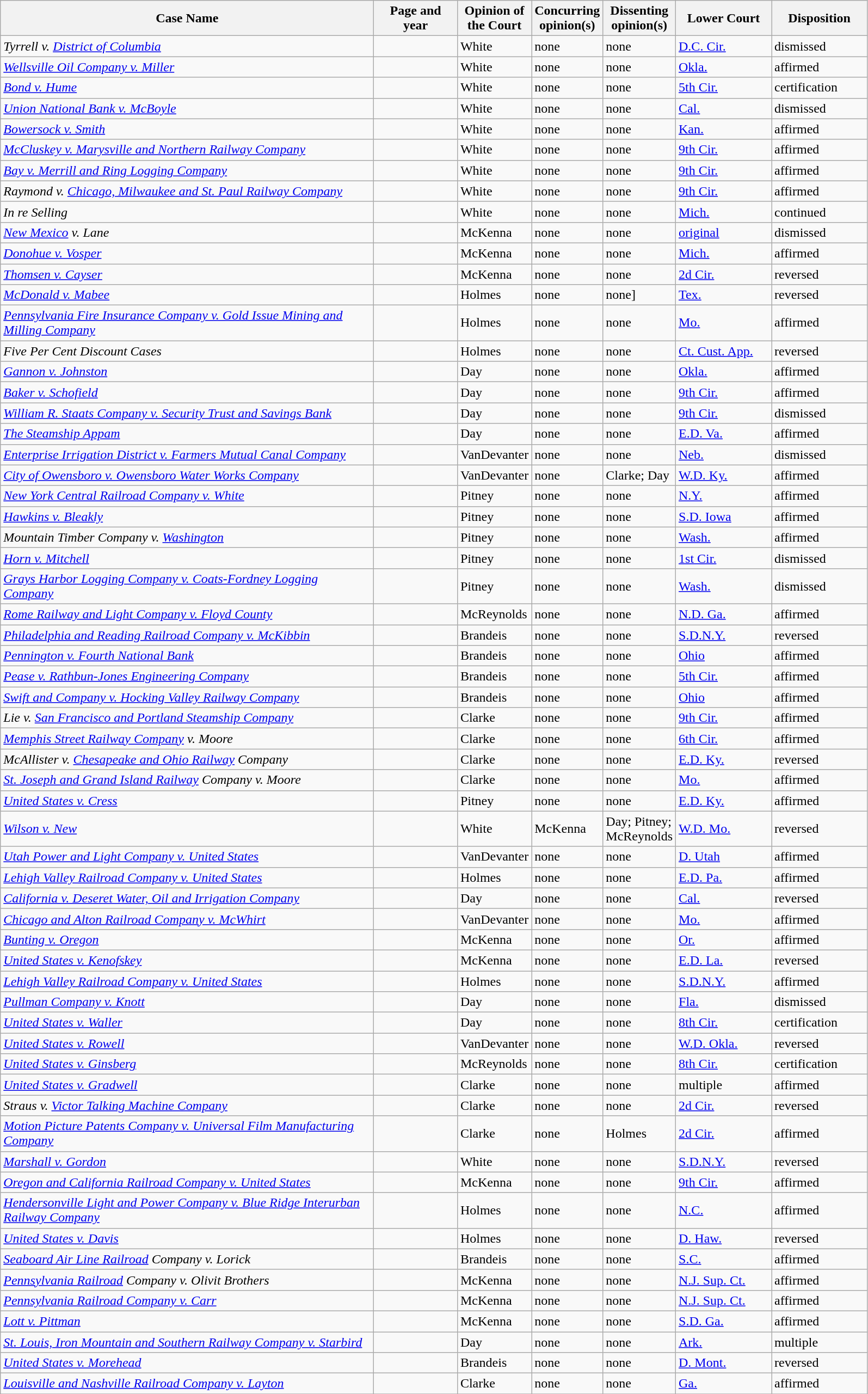<table class="wikitable sortable">
<tr>
<th scope="col" style="width: 450px;">Case Name</th>
<th scope="col" style="width: 95px;">Page and year</th>
<th scope="col" style="width: 10px;">Opinion of the Court</th>
<th scope="col" style="width: 10px;">Concurring opinion(s)</th>
<th scope="col" style="width: 10px;">Dissenting opinion(s)</th>
<th scope="col" style="width: 110px;">Lower Court</th>
<th scope="col" style="width: 110px;">Disposition</th>
</tr>
<tr>
<td><em>Tyrrell v. <a href='#'>District of Columbia</a></em></td>
<td align="right"></td>
<td>White</td>
<td>none</td>
<td>none</td>
<td><a href='#'>D.C. Cir.</a></td>
<td>dismissed</td>
</tr>
<tr>
<td><em><a href='#'>Wellsville Oil Company v. Miller</a></em></td>
<td align="right"></td>
<td>White</td>
<td>none</td>
<td>none</td>
<td><a href='#'>Okla.</a></td>
<td>affirmed</td>
</tr>
<tr>
<td><em><a href='#'>Bond v. Hume</a></em></td>
<td align="right"></td>
<td>White</td>
<td>none</td>
<td>none</td>
<td><a href='#'>5th Cir.</a></td>
<td>certification</td>
</tr>
<tr>
<td><em><a href='#'>Union National Bank v. McBoyle</a></em></td>
<td align="right"></td>
<td>White</td>
<td>none</td>
<td>none</td>
<td><a href='#'>Cal.</a></td>
<td>dismissed</td>
</tr>
<tr>
<td><em><a href='#'>Bowersock v. Smith</a></em></td>
<td align="right"></td>
<td>White</td>
<td>none</td>
<td>none</td>
<td><a href='#'>Kan.</a></td>
<td>affirmed</td>
</tr>
<tr>
<td><em><a href='#'>McCluskey v. Marysville and Northern Railway Company</a></em></td>
<td align="right"></td>
<td>White</td>
<td>none</td>
<td>none</td>
<td><a href='#'>9th Cir.</a></td>
<td>affirmed</td>
</tr>
<tr>
<td><em><a href='#'>Bay v. Merrill and Ring Logging Company</a></em></td>
<td align="right"></td>
<td>White</td>
<td>none</td>
<td>none</td>
<td><a href='#'>9th Cir.</a></td>
<td>affirmed</td>
</tr>
<tr>
<td><em>Raymond v. <a href='#'>Chicago, Milwaukee and St. Paul Railway Company</a></em></td>
<td align="right"></td>
<td>White</td>
<td>none</td>
<td>none</td>
<td><a href='#'>9th Cir.</a></td>
<td>affirmed</td>
</tr>
<tr>
<td><em>In re Selling</em></td>
<td align="right"></td>
<td>White</td>
<td>none</td>
<td>none</td>
<td><a href='#'>Mich.</a></td>
<td>continued</td>
</tr>
<tr>
<td><em><a href='#'>New Mexico</a> v. Lane</em></td>
<td align="right"></td>
<td>McKenna</td>
<td>none</td>
<td>none</td>
<td><a href='#'>original</a></td>
<td>dismissed</td>
</tr>
<tr>
<td><em><a href='#'>Donohue v. Vosper</a></em></td>
<td align="right"></td>
<td>McKenna</td>
<td>none</td>
<td>none</td>
<td><a href='#'>Mich.</a></td>
<td>affirmed</td>
</tr>
<tr>
<td><em><a href='#'>Thomsen v. Cayser</a></em></td>
<td align="right"></td>
<td>McKenna</td>
<td>none</td>
<td>none</td>
<td><a href='#'>2d Cir.</a></td>
<td>reversed</td>
</tr>
<tr>
<td><em><a href='#'>McDonald v. Mabee</a></em></td>
<td align="right"></td>
<td>Holmes</td>
<td>none</td>
<td>none]</td>
<td><a href='#'>Tex.</a></td>
<td>reversed</td>
</tr>
<tr>
<td><em><a href='#'>Pennsylvania Fire Insurance Company v. Gold Issue Mining and Milling Company</a></em></td>
<td align="right"></td>
<td>Holmes</td>
<td>none</td>
<td>none</td>
<td><a href='#'>Mo.</a></td>
<td>affirmed</td>
</tr>
<tr>
<td><em>Five Per Cent Discount Cases</em></td>
<td align="right"></td>
<td>Holmes</td>
<td>none</td>
<td>none</td>
<td><a href='#'>Ct. Cust. App.</a></td>
<td>reversed</td>
</tr>
<tr>
<td><em><a href='#'>Gannon v. Johnston</a></em></td>
<td align="right"></td>
<td>Day</td>
<td>none</td>
<td>none</td>
<td><a href='#'>Okla.</a></td>
<td>affirmed</td>
</tr>
<tr>
<td><em><a href='#'>Baker v. Schofield</a></em></td>
<td align="right"></td>
<td>Day</td>
<td>none</td>
<td>none</td>
<td><a href='#'>9th Cir.</a></td>
<td>affirmed</td>
</tr>
<tr>
<td><em><a href='#'>William R. Staats Company v. Security Trust and Savings Bank</a></em></td>
<td align="right"></td>
<td>Day</td>
<td>none</td>
<td>none</td>
<td><a href='#'>9th Cir.</a></td>
<td>dismissed</td>
</tr>
<tr>
<td><em><a href='#'>The Steamship Appam</a></em></td>
<td align="right"></td>
<td>Day</td>
<td>none</td>
<td>none</td>
<td><a href='#'>E.D. Va.</a></td>
<td>affirmed</td>
</tr>
<tr>
<td><em><a href='#'>Enterprise Irrigation District v. Farmers Mutual Canal Company</a></em></td>
<td align="right"></td>
<td>VanDevanter</td>
<td>none</td>
<td>none</td>
<td><a href='#'>Neb.</a></td>
<td>dismissed</td>
</tr>
<tr>
<td><em><a href='#'>City of Owensboro v. Owensboro Water Works Company</a></em></td>
<td align="right"></td>
<td>VanDevanter</td>
<td>none</td>
<td>Clarke; Day</td>
<td><a href='#'>W.D. Ky.</a></td>
<td>affirmed</td>
</tr>
<tr>
<td><em><a href='#'>New York Central Railroad Company v. White</a></em></td>
<td align="right"></td>
<td>Pitney</td>
<td>none</td>
<td>none</td>
<td><a href='#'>N.Y.</a></td>
<td>affirmed</td>
</tr>
<tr>
<td><em><a href='#'>Hawkins v. Bleakly</a></em></td>
<td align="right"></td>
<td>Pitney</td>
<td>none</td>
<td>none</td>
<td><a href='#'>S.D. Iowa</a></td>
<td>affirmed</td>
</tr>
<tr>
<td><em>Mountain Timber Company v. <a href='#'>Washington</a></em></td>
<td align="right"></td>
<td>Pitney</td>
<td>none</td>
<td>none</td>
<td><a href='#'>Wash.</a></td>
<td>affirmed</td>
</tr>
<tr>
<td><em><a href='#'>Horn v. Mitchell</a></em></td>
<td align="right"></td>
<td>Pitney</td>
<td>none</td>
<td>none</td>
<td><a href='#'>1st Cir.</a></td>
<td>dismissed</td>
</tr>
<tr>
<td><em><a href='#'>Grays Harbor Logging Company v. Coats-Fordney Logging Company</a></em></td>
<td align="right"></td>
<td>Pitney</td>
<td>none</td>
<td>none</td>
<td><a href='#'>Wash.</a></td>
<td>dismissed</td>
</tr>
<tr>
<td><em><a href='#'>Rome Railway and Light Company v. Floyd County</a></em></td>
<td align="right"></td>
<td>McReynolds</td>
<td>none</td>
<td>none</td>
<td><a href='#'>N.D. Ga.</a></td>
<td>affirmed</td>
</tr>
<tr>
<td><em><a href='#'>Philadelphia and Reading Railroad Company v. McKibbin</a></em></td>
<td align="right"></td>
<td>Brandeis</td>
<td>none</td>
<td>none</td>
<td><a href='#'>S.D.N.Y.</a></td>
<td>reversed</td>
</tr>
<tr>
<td><em><a href='#'>Pennington v. Fourth National Bank</a></em></td>
<td align="right"></td>
<td>Brandeis</td>
<td>none</td>
<td>none</td>
<td><a href='#'>Ohio</a></td>
<td>affirmed</td>
</tr>
<tr>
<td><em><a href='#'>Pease v. Rathbun-Jones Engineering Company</a></em></td>
<td align="right"></td>
<td>Brandeis</td>
<td>none</td>
<td>none</td>
<td><a href='#'>5th Cir.</a></td>
<td>affirmed</td>
</tr>
<tr>
<td><em><a href='#'>Swift and Company v. Hocking Valley Railway Company</a></em></td>
<td align="right"></td>
<td>Brandeis</td>
<td>none</td>
<td>none</td>
<td><a href='#'>Ohio</a></td>
<td>affirmed</td>
</tr>
<tr>
<td><em>Lie v. <a href='#'>San Francisco and Portland Steamship Company</a></em></td>
<td align="right"></td>
<td>Clarke</td>
<td>none</td>
<td>none</td>
<td><a href='#'>9th Cir.</a></td>
<td>affirmed</td>
</tr>
<tr>
<td><em><a href='#'>Memphis Street Railway Company</a> v. Moore</em></td>
<td align="right"></td>
<td>Clarke</td>
<td>none</td>
<td>none</td>
<td><a href='#'>6th Cir.</a></td>
<td>affirmed</td>
</tr>
<tr>
<td><em>McAllister v. <a href='#'>Chesapeake and Ohio Railway</a> Company</em></td>
<td align="right"></td>
<td>Clarke</td>
<td>none</td>
<td>none</td>
<td><a href='#'>E.D. Ky.</a></td>
<td>reversed</td>
</tr>
<tr>
<td><em><a href='#'>St. Joseph and Grand Island Railway</a> Company v. Moore</em></td>
<td align="right"></td>
<td>Clarke</td>
<td>none</td>
<td>none</td>
<td><a href='#'>Mo.</a></td>
<td>affirmed</td>
</tr>
<tr>
<td><em><a href='#'>United States v. Cress</a></em></td>
<td align="right"></td>
<td>Pitney</td>
<td>none</td>
<td>none</td>
<td><a href='#'>E.D. Ky.</a></td>
<td>affirmed</td>
</tr>
<tr>
<td><em><a href='#'>Wilson v. New</a></em></td>
<td align="right"></td>
<td>White</td>
<td>McKenna</td>
<td>Day; Pitney; McReynolds</td>
<td><a href='#'>W.D. Mo.</a></td>
<td>reversed</td>
</tr>
<tr>
<td><em><a href='#'>Utah Power and Light Company v. United States</a></em></td>
<td align="right"></td>
<td>VanDevanter</td>
<td>none</td>
<td>none</td>
<td><a href='#'>D. Utah</a></td>
<td>affirmed</td>
</tr>
<tr>
<td><em><a href='#'>Lehigh Valley Railroad Company v. United States</a></em></td>
<td align="right"></td>
<td>Holmes</td>
<td>none</td>
<td>none</td>
<td><a href='#'>E.D. Pa.</a></td>
<td>affirmed</td>
</tr>
<tr>
<td><em><a href='#'>California v. Deseret Water, Oil and Irrigation Company</a></em></td>
<td align="right"></td>
<td>Day</td>
<td>none</td>
<td>none</td>
<td><a href='#'>Cal.</a></td>
<td>reversed</td>
</tr>
<tr>
<td><em><a href='#'>Chicago and Alton Railroad Company v. McWhirt</a></em></td>
<td align="right"></td>
<td>VanDevanter</td>
<td>none</td>
<td>none</td>
<td><a href='#'>Mo.</a></td>
<td>affirmed</td>
</tr>
<tr>
<td><em><a href='#'>Bunting v. Oregon</a></em></td>
<td align="right"></td>
<td>McKenna</td>
<td>none</td>
<td>none</td>
<td><a href='#'>Or.</a></td>
<td>affirmed</td>
</tr>
<tr>
<td><em><a href='#'>United States v. Kenofskey</a></em></td>
<td align="right"></td>
<td>McKenna</td>
<td>none</td>
<td>none</td>
<td><a href='#'>E.D. La.</a></td>
<td>reversed</td>
</tr>
<tr>
<td><em><a href='#'>Lehigh Valley Railroad Company v. United States</a></em></td>
<td align="right"></td>
<td>Holmes</td>
<td>none</td>
<td>none</td>
<td><a href='#'>S.D.N.Y.</a></td>
<td>affirmed</td>
</tr>
<tr>
<td><em><a href='#'>Pullman Company v. Knott</a></em></td>
<td align="right"></td>
<td>Day</td>
<td>none</td>
<td>none</td>
<td><a href='#'>Fla.</a></td>
<td>dismissed</td>
</tr>
<tr>
<td><em><a href='#'>United States v. Waller</a></em></td>
<td align="right"></td>
<td>Day</td>
<td>none</td>
<td>none</td>
<td><a href='#'>8th Cir.</a></td>
<td>certification</td>
</tr>
<tr>
<td><em><a href='#'>United States v. Rowell</a></em></td>
<td align="right"></td>
<td>VanDevanter</td>
<td>none</td>
<td>none</td>
<td><a href='#'>W.D. Okla.</a></td>
<td>reversed</td>
</tr>
<tr>
<td><em><a href='#'>United States v. Ginsberg</a></em></td>
<td align="right"></td>
<td>McReynolds</td>
<td>none</td>
<td>none</td>
<td><a href='#'>8th Cir.</a></td>
<td>certification</td>
</tr>
<tr>
<td><em><a href='#'>United States v. Gradwell</a></em></td>
<td align="right"></td>
<td>Clarke</td>
<td>none</td>
<td>none</td>
<td>multiple</td>
<td>affirmed</td>
</tr>
<tr>
<td><em>Straus v. <a href='#'>Victor Talking Machine Company</a></em></td>
<td align="right"></td>
<td>Clarke</td>
<td>none</td>
<td>none</td>
<td><a href='#'>2d Cir.</a></td>
<td>reversed</td>
</tr>
<tr>
<td><em><a href='#'>Motion Picture Patents Company v. Universal Film Manufacturing Company</a></em></td>
<td align="right"></td>
<td>Clarke</td>
<td>none</td>
<td>Holmes</td>
<td><a href='#'>2d Cir.</a></td>
<td>affirmed</td>
</tr>
<tr>
<td><em><a href='#'>Marshall v. Gordon</a></em></td>
<td align="right"></td>
<td>White</td>
<td>none</td>
<td>none</td>
<td><a href='#'>S.D.N.Y.</a></td>
<td>reversed</td>
</tr>
<tr>
<td><em><a href='#'>Oregon and California Railroad Company v. United States</a></em></td>
<td align="right"></td>
<td>McKenna</td>
<td>none</td>
<td>none</td>
<td><a href='#'>9th Cir.</a></td>
<td>affirmed</td>
</tr>
<tr>
<td><em><a href='#'>Hendersonville Light and Power Company v. Blue Ridge Interurban Railway Company</a></em></td>
<td align="right"></td>
<td>Holmes</td>
<td>none</td>
<td>none</td>
<td><a href='#'>N.C.</a></td>
<td>affirmed</td>
</tr>
<tr>
<td><em><a href='#'>United States v. Davis</a></em></td>
<td align="right"></td>
<td>Holmes</td>
<td>none</td>
<td>none</td>
<td><a href='#'>D. Haw.</a></td>
<td>reversed</td>
</tr>
<tr>
<td><em><a href='#'>Seaboard Air Line Railroad</a> Company v. Lorick</em></td>
<td align="right"></td>
<td>Brandeis</td>
<td>none</td>
<td>none</td>
<td><a href='#'>S.C.</a></td>
<td>affirmed</td>
</tr>
<tr>
<td><em><a href='#'>Pennsylvania Railroad</a> Company v. Olivit Brothers</em></td>
<td align="right"></td>
<td>McKenna</td>
<td>none</td>
<td>none</td>
<td><a href='#'>N.J. Sup. Ct.</a></td>
<td>affirmed</td>
</tr>
<tr>
<td><em><a href='#'>Pennsylvania Railroad Company v. Carr</a></em></td>
<td align="right"></td>
<td>McKenna</td>
<td>none</td>
<td>none</td>
<td><a href='#'>N.J. Sup. Ct.</a></td>
<td>affirmed</td>
</tr>
<tr>
<td><em><a href='#'>Lott v. Pittman</a></em></td>
<td align="right"></td>
<td>McKenna</td>
<td>none</td>
<td>none</td>
<td><a href='#'>S.D. Ga.</a></td>
<td>affirmed</td>
</tr>
<tr>
<td><em><a href='#'>St. Louis, Iron Mountain and Southern Railway Company v. Starbird</a></em></td>
<td align="right"></td>
<td>Day</td>
<td>none</td>
<td>none</td>
<td><a href='#'>Ark.</a></td>
<td>multiple</td>
</tr>
<tr>
<td><em><a href='#'>United States v. Morehead</a></em></td>
<td align="right"></td>
<td>Brandeis</td>
<td>none</td>
<td>none</td>
<td><a href='#'>D. Mont.</a></td>
<td>reversed</td>
</tr>
<tr>
<td><em><a href='#'>Louisville and Nashville Railroad Company v. Layton</a></em></td>
<td align="right"></td>
<td>Clarke</td>
<td>none</td>
<td>none</td>
<td><a href='#'>Ga.</a></td>
<td>affirmed</td>
</tr>
<tr>
</tr>
</table>
